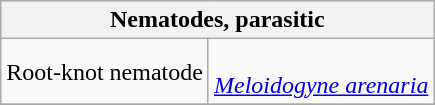<table class="wikitable" style="clear">
<tr>
<th colspan=2><strong>Nematodes, parasitic</strong><br></th>
</tr>
<tr>
<td>Root-knot nematode</td>
<td><br><em><a href='#'>Meloidogyne arenaria</a></em></td>
</tr>
<tr>
</tr>
</table>
